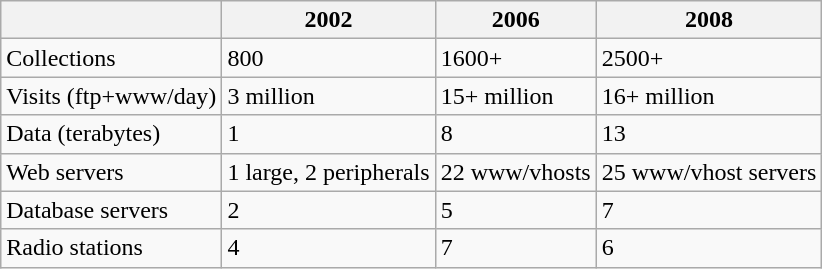<table class="wikitable">
<tr>
<th></th>
<th>2002</th>
<th>2006</th>
<th>2008</th>
</tr>
<tr>
<td>Collections</td>
<td>800</td>
<td>1600+</td>
<td>2500+</td>
</tr>
<tr>
<td>Visits (ftp+www/day)</td>
<td>3 million</td>
<td>15+ million</td>
<td>16+ million</td>
</tr>
<tr>
<td>Data (terabytes)</td>
<td>1</td>
<td>8</td>
<td>13</td>
</tr>
<tr>
<td>Web servers</td>
<td>1 large, 2 peripherals</td>
<td>22 www/vhosts</td>
<td>25 www/vhost servers</td>
</tr>
<tr>
<td>Database servers</td>
<td>2</td>
<td>5</td>
<td>7</td>
</tr>
<tr>
<td>Radio stations</td>
<td>4</td>
<td>7</td>
<td>6</td>
</tr>
</table>
